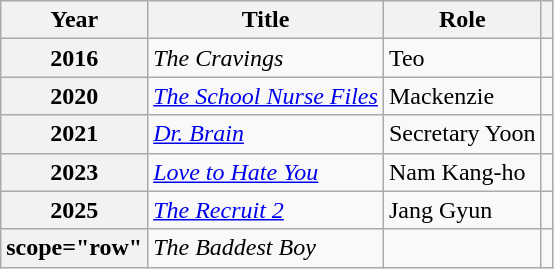<table class="wikitable plainrowheaders">
<tr>
<th scope="col">Year</th>
<th scope="col">Title</th>
<th scope="col">Role</th>
<th scope="col" class="unsortable"></th>
</tr>
<tr>
<th scope="row">2016</th>
<td><em>The Cravings</em></td>
<td>Teo</td>
<td style="text-align:center"></td>
</tr>
<tr>
<th scope="row">2020</th>
<td><em><a href='#'>The School Nurse Files</a></em></td>
<td>Mackenzie</td>
<td style="text-align:center"></td>
</tr>
<tr>
<th scope="row">2021</th>
<td><em><a href='#'>Dr. Brain</a></em></td>
<td>Secretary Yoon</td>
<td style="text-align:center"></td>
</tr>
<tr>
<th scope="row">2023</th>
<td><em><a href='#'>Love to Hate You</a></em></td>
<td>Nam Kang-ho</td>
<td style="text-align:center"></td>
</tr>
<tr>
<th scope="row">2025</th>
<td><em><a href='#'>The Recruit 2</a></em></td>
<td>Jang Gyun</td>
<td style="text-align:center"></td>
</tr>
<tr>
<th>scope="row" </th>
<td><em>The Baddest Boy</em></td>
<td></td>
<td style="text-align:center"></td>
</tr>
</table>
